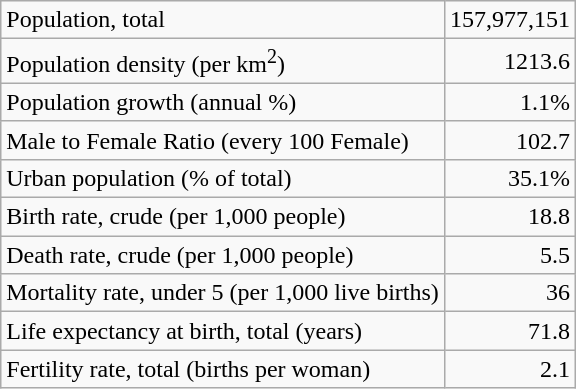<table class="wikitable">
<tr>
<td>Population, total</td>
<td style="text-align: right;">157,977,151</td>
</tr>
<tr>
<td>Population density (per km<sup>2</sup>)</td>
<td style="text-align: right;">1213.6</td>
</tr>
<tr>
<td>Population growth (annual %)</td>
<td style="text-align: right;">1.1%</td>
</tr>
<tr>
<td>Male to Female Ratio (every 100 Female)</td>
<td style="text-align: right;">102.7</td>
</tr>
<tr>
<td>Urban population (% of total)</td>
<td style="text-align: right;">35.1%</td>
</tr>
<tr>
<td>Birth rate, crude (per 1,000 people)</td>
<td style="text-align: right;">18.8</td>
</tr>
<tr>
<td>Death rate, crude (per 1,000 people)</td>
<td style="text-align: right;">5.5</td>
</tr>
<tr>
<td>Mortality rate, under 5 (per 1,000 live births)</td>
<td style="text-align: right;">36</td>
</tr>
<tr>
<td>Life expectancy at birth, total (years)</td>
<td style="text-align: right;">71.8</td>
</tr>
<tr>
<td>Fertility rate, total (births per woman)</td>
<td style="text-align: right;">2.1</td>
</tr>
</table>
